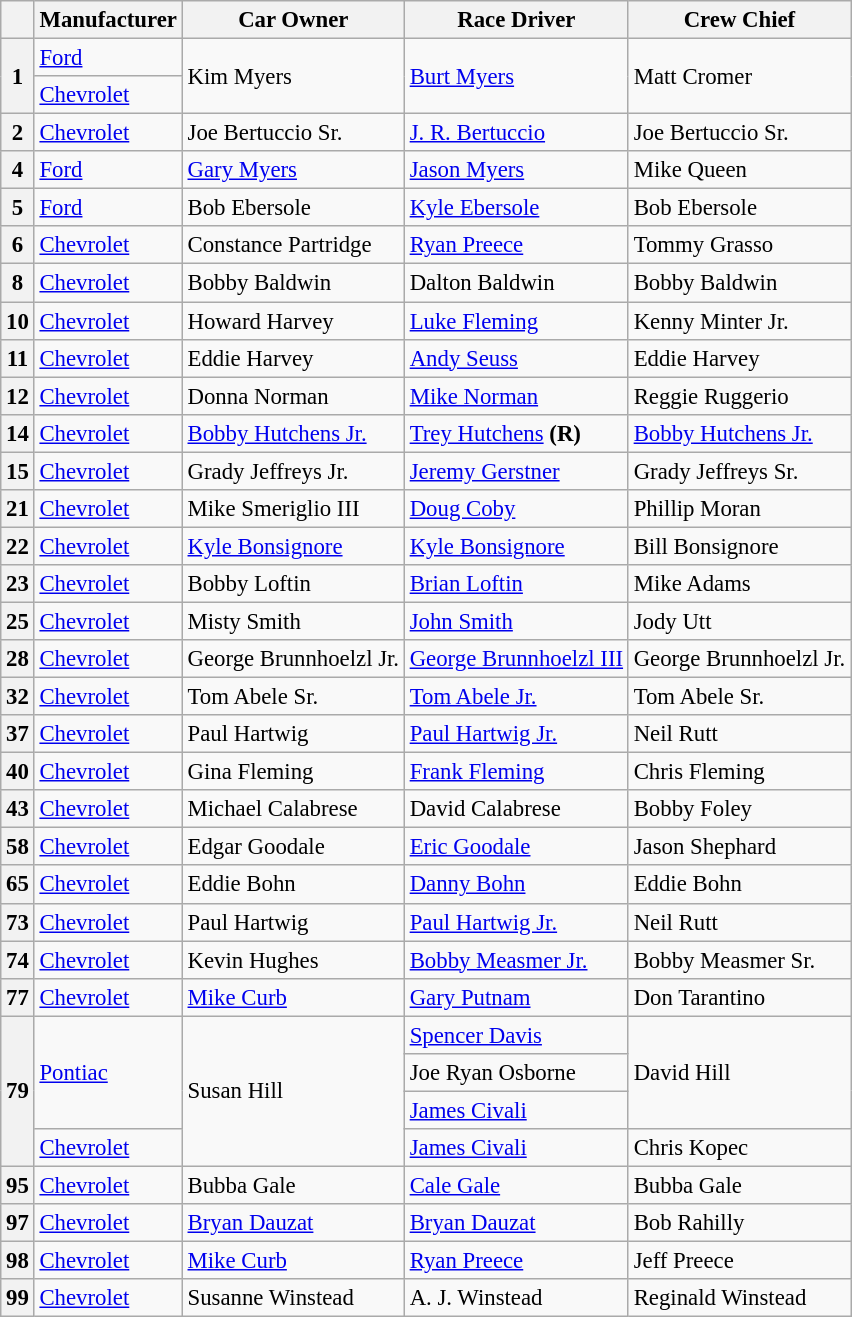<table class="wikitable" style="font-size: 95%;">
<tr>
<th></th>
<th>Manufacturer</th>
<th>Car Owner</th>
<th>Race Driver</th>
<th>Crew Chief</th>
</tr>
<tr>
<th rowspan=2>1</th>
<td><a href='#'>Ford</a> <small></small></td>
<td rowspan=2>Kim Myers</td>
<td rowspan=2><a href='#'>Burt Myers</a></td>
<td rowspan=2>Matt Cromer</td>
</tr>
<tr>
<td><a href='#'>Chevrolet</a> <small></small></td>
</tr>
<tr>
<th>2</th>
<td><a href='#'>Chevrolet</a></td>
<td>Joe Bertuccio Sr.</td>
<td><a href='#'>J. R. Bertuccio</a> <small></small></td>
<td>Joe Bertuccio Sr.</td>
</tr>
<tr>
<th>4</th>
<td><a href='#'>Ford</a></td>
<td><a href='#'>Gary Myers</a></td>
<td><a href='#'>Jason Myers</a></td>
<td>Mike Queen</td>
</tr>
<tr>
<th>5</th>
<td><a href='#'>Ford</a></td>
<td>Bob Ebersole</td>
<td><a href='#'>Kyle Ebersole</a></td>
<td>Bob Ebersole</td>
</tr>
<tr>
<th>6</th>
<td><a href='#'>Chevrolet</a></td>
<td>Constance Partridge</td>
<td><a href='#'>Ryan Preece</a> <small></small></td>
<td>Tommy Grasso</td>
</tr>
<tr>
<th>8</th>
<td><a href='#'>Chevrolet</a></td>
<td>Bobby Baldwin</td>
<td>Dalton Baldwin <small></small></td>
<td>Bobby Baldwin</td>
</tr>
<tr>
<th>10</th>
<td><a href='#'>Chevrolet</a></td>
<td>Howard Harvey</td>
<td><a href='#'>Luke Fleming</a> <small></small></td>
<td>Kenny Minter Jr.</td>
</tr>
<tr>
<th>11</th>
<td><a href='#'>Chevrolet</a></td>
<td>Eddie Harvey</td>
<td><a href='#'>Andy Seuss</a></td>
<td>Eddie Harvey</td>
</tr>
<tr>
<th>12</th>
<td><a href='#'>Chevrolet</a></td>
<td>Donna Norman</td>
<td><a href='#'>Mike Norman</a> <small></small></td>
<td>Reggie Ruggerio</td>
</tr>
<tr>
<th>14</th>
<td><a href='#'>Chevrolet</a></td>
<td><a href='#'>Bobby Hutchens Jr.</a></td>
<td><a href='#'>Trey Hutchens</a> <strong>(R)</strong></td>
<td><a href='#'>Bobby Hutchens Jr.</a></td>
</tr>
<tr>
<th>15</th>
<td><a href='#'>Chevrolet</a></td>
<td>Grady Jeffreys Jr.</td>
<td><a href='#'>Jeremy Gerstner</a></td>
<td>Grady Jeffreys Sr.</td>
</tr>
<tr>
<th>21</th>
<td><a href='#'>Chevrolet</a></td>
<td>Mike Smeriglio III</td>
<td><a href='#'>Doug Coby</a> <small></small></td>
<td>Phillip Moran</td>
</tr>
<tr>
<th>22</th>
<td><a href='#'>Chevrolet</a></td>
<td><a href='#'>Kyle Bonsignore</a></td>
<td><a href='#'>Kyle Bonsignore</a> <small></small></td>
<td>Bill Bonsignore</td>
</tr>
<tr>
<th>23</th>
<td><a href='#'>Chevrolet</a></td>
<td>Bobby Loftin</td>
<td><a href='#'>Brian Loftin</a> <small></small></td>
<td>Mike Adams</td>
</tr>
<tr>
<th>25</th>
<td><a href='#'>Chevrolet</a></td>
<td>Misty Smith</td>
<td><a href='#'>John Smith</a> <small></small></td>
<td>Jody Utt</td>
</tr>
<tr>
<th>28</th>
<td><a href='#'>Chevrolet</a></td>
<td>George Brunnhoelzl Jr.</td>
<td><a href='#'>George Brunnhoelzl III</a></td>
<td>George Brunnhoelzl Jr.</td>
</tr>
<tr>
<th>32</th>
<td><a href='#'>Chevrolet</a></td>
<td>Tom Abele Sr.</td>
<td><a href='#'>Tom Abele Jr.</a> <small></small></td>
<td>Tom Abele Sr.</td>
</tr>
<tr>
<th>37</th>
<td><a href='#'>Chevrolet</a></td>
<td>Paul Hartwig</td>
<td><a href='#'>Paul Hartwig Jr.</a> <small></small></td>
<td>Neil Rutt</td>
</tr>
<tr>
<th>40</th>
<td><a href='#'>Chevrolet</a></td>
<td>Gina Fleming</td>
<td><a href='#'>Frank Fleming</a></td>
<td>Chris Fleming</td>
</tr>
<tr>
<th>43</th>
<td><a href='#'>Chevrolet</a></td>
<td>Michael Calabrese</td>
<td>David Calabrese</td>
<td>Bobby Foley</td>
</tr>
<tr>
<th>58</th>
<td><a href='#'>Chevrolet</a></td>
<td>Edgar Goodale</td>
<td><a href='#'>Eric Goodale</a> <small></small></td>
<td>Jason Shephard</td>
</tr>
<tr>
<th>65</th>
<td><a href='#'>Chevrolet</a></td>
<td>Eddie Bohn</td>
<td><a href='#'>Danny Bohn</a> <small></small></td>
<td>Eddie Bohn</td>
</tr>
<tr>
<th>73</th>
<td><a href='#'>Chevrolet</a></td>
<td>Paul Hartwig</td>
<td><a href='#'>Paul Hartwig Jr.</a> <small></small></td>
<td>Neil Rutt</td>
</tr>
<tr>
<th>74</th>
<td><a href='#'>Chevrolet</a></td>
<td>Kevin Hughes</td>
<td><a href='#'>Bobby Measmer Jr.</a></td>
<td>Bobby Measmer Sr.</td>
</tr>
<tr>
<th>77</th>
<td><a href='#'>Chevrolet</a></td>
<td><a href='#'>Mike Curb</a></td>
<td><a href='#'>Gary Putnam</a></td>
<td>Don Tarantino</td>
</tr>
<tr>
<th rowspan=4>79</th>
<td rowspan=3><a href='#'>Pontiac</a> <small></small></td>
<td rowspan=4>Susan Hill</td>
<td><a href='#'>Spencer Davis</a> <small></small></td>
<td rowspan=3>David Hill</td>
</tr>
<tr>
<td>Joe Ryan Osborne <small></small></td>
</tr>
<tr>
<td><a href='#'>James Civali</a> <small></small></td>
</tr>
<tr>
<td><a href='#'>Chevrolet</a> <small></small></td>
<td><a href='#'>James Civali</a> <small></small></td>
<td>Chris Kopec</td>
</tr>
<tr>
<th>95</th>
<td><a href='#'>Chevrolet</a></td>
<td>Bubba Gale</td>
<td><a href='#'>Cale Gale</a> <small></small></td>
<td>Bubba Gale</td>
</tr>
<tr>
<th>97</th>
<td><a href='#'>Chevrolet</a></td>
<td><a href='#'>Bryan Dauzat</a></td>
<td><a href='#'>Bryan Dauzat</a> <small></small></td>
<td>Bob Rahilly</td>
</tr>
<tr>
<th>98</th>
<td><a href='#'>Chevrolet</a></td>
<td><a href='#'>Mike Curb</a></td>
<td><a href='#'>Ryan Preece</a> <small></small></td>
<td>Jeff Preece</td>
</tr>
<tr>
<th>99</th>
<td><a href='#'>Chevrolet</a></td>
<td>Susanne Winstead</td>
<td>A. J. Winstead <small></small></td>
<td>Reginald Winstead</td>
</tr>
</table>
